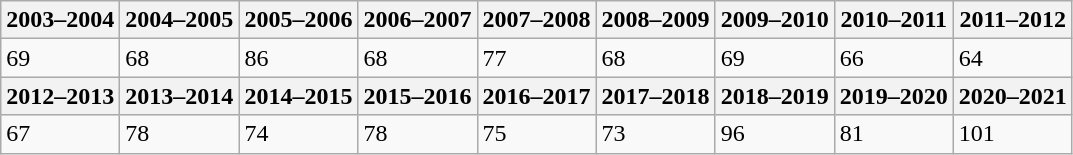<table class="wikitable mw-collapsible">
<tr>
<th>2003–2004</th>
<th>2004–2005</th>
<th>2005–2006</th>
<th>2006–2007</th>
<th>2007–2008</th>
<th>2008–2009</th>
<th>2009–2010</th>
<th>2010–2011</th>
<th>2011–2012</th>
</tr>
<tr>
<td>69</td>
<td>68</td>
<td>86</td>
<td>68</td>
<td>77</td>
<td>68</td>
<td>69</td>
<td>66</td>
<td>64</td>
</tr>
<tr>
<th>2012–2013</th>
<th>2013–2014</th>
<th>2014–2015</th>
<th>2015–2016</th>
<th>2016–2017</th>
<th>2017–2018</th>
<th>2018–2019</th>
<th>2019–2020</th>
<th>2020–2021</th>
</tr>
<tr>
<td>67</td>
<td>78</td>
<td>74</td>
<td>78</td>
<td>75</td>
<td>73</td>
<td>96</td>
<td>81</td>
<td>101</td>
</tr>
</table>
